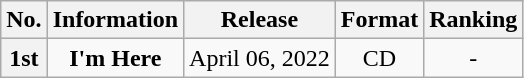<table class="wikitable">
<tr>
<th>No.</th>
<th>Information</th>
<th>Release</th>
<th>Format</th>
<th>Ranking</th>
</tr>
<tr>
<th>1st</th>
<td align="center"><strong>I'm Here</strong></td>
<td align="center">April 06, 2022</td>
<td align="center">CD</td>
<td align="center">-</td>
</tr>
</table>
